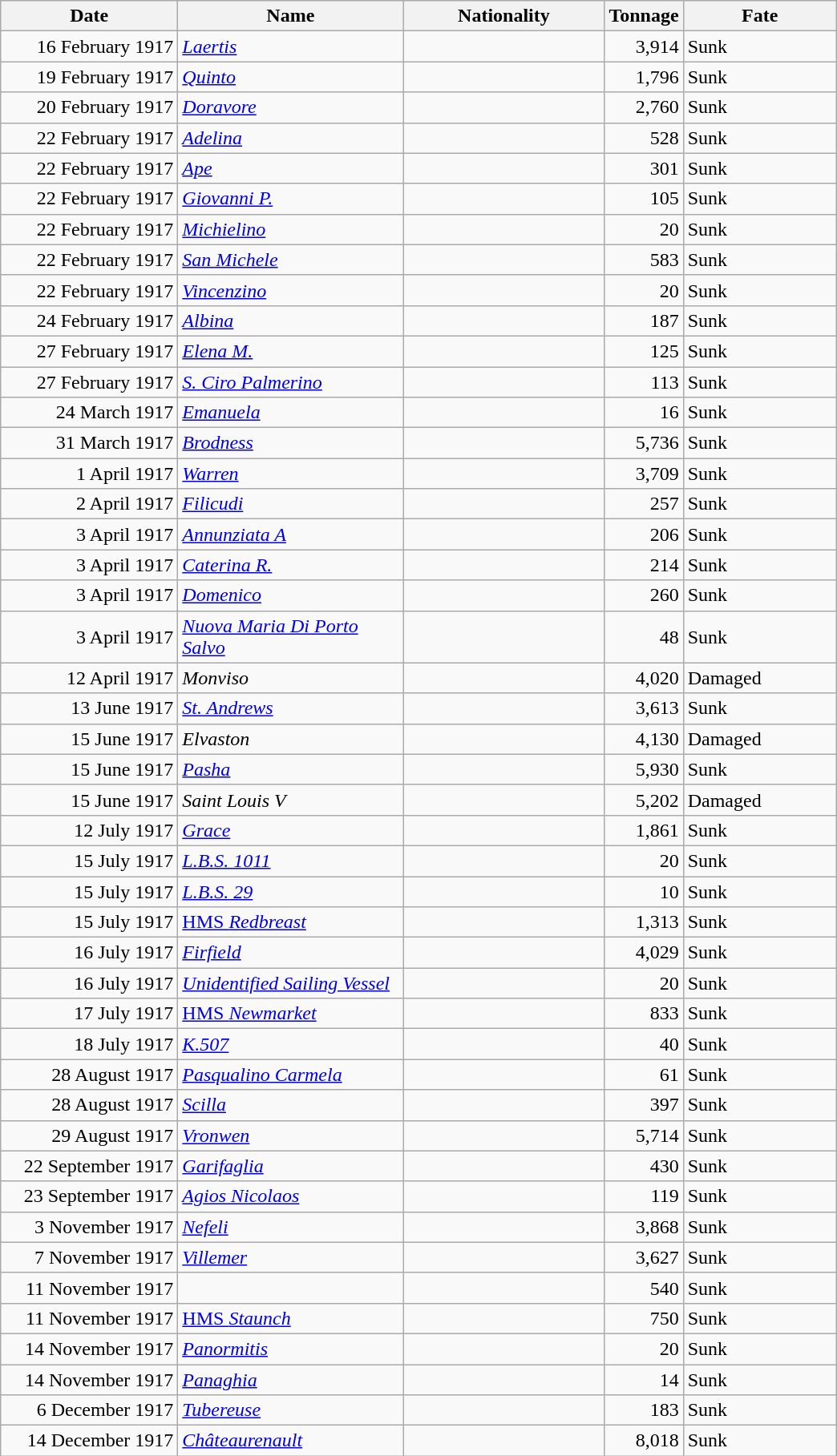<table class="wikitable sortable">
<tr>
<th width="140px">Date</th>
<th width="180px">Name</th>
<th width="160px">Nationality</th>
<th width="25px">Tonnage</th>
<th width="120px">Fate</th>
</tr>
<tr>
<td align="right">16 February 1917</td>
<td align="left"><a href='#'><em>Laertis</em></a></td>
<td align="left"></td>
<td align="right">3,914</td>
<td align="left">Sunk</td>
</tr>
<tr>
<td align="right">19 February 1917</td>
<td align="left"><a href='#'><em>Quinto</em></a></td>
<td align="left"></td>
<td align="right">1,796</td>
<td align="left">Sunk</td>
</tr>
<tr>
<td align="right">20 February 1917</td>
<td align="left"><a href='#'><em>Doravore</em></a></td>
<td align="left"></td>
<td align="right">2,760</td>
<td align="left">Sunk</td>
</tr>
<tr>
<td align="right">22 February 1917</td>
<td align="left"><a href='#'><em>Adelina</em></a></td>
<td align="left"></td>
<td align="right">528</td>
<td align="left">Sunk</td>
</tr>
<tr>
<td align="right">22 February 1917</td>
<td align="left"><a href='#'><em>Ape</em></a></td>
<td align="left"></td>
<td align="right">301</td>
<td align="left">Sunk</td>
</tr>
<tr>
<td align="right">22 February 1917</td>
<td align="left"><a href='#'><em>Giovanni P.</em></a></td>
<td align="left"></td>
<td align="right">105</td>
<td align="left">Sunk</td>
</tr>
<tr>
<td align="right">22 February 1917</td>
<td align="left"><a href='#'><em>Michielino</em></a></td>
<td align="left"></td>
<td align="right">20</td>
<td align="left">Sunk</td>
</tr>
<tr>
<td align="right">22 February 1917</td>
<td align="left"><a href='#'><em>San Michele</em></a></td>
<td align="left"></td>
<td align="right">583</td>
<td align="left">Sunk</td>
</tr>
<tr>
<td align="right">22 February 1917</td>
<td align="left"><a href='#'><em>Vincenzino</em></a></td>
<td align="left"></td>
<td align="right">20</td>
<td align="left">Sunk</td>
</tr>
<tr>
<td align="right">24 February 1917</td>
<td align="left"><a href='#'><em>Albina</em></a></td>
<td align="left"></td>
<td align="right">187</td>
<td align="left">Sunk</td>
</tr>
<tr>
<td align="right">27 February 1917</td>
<td align="left"><a href='#'><em>Elena M.</em></a></td>
<td align="left"></td>
<td align="right">125</td>
<td align="left">Sunk</td>
</tr>
<tr>
<td align="right">27 February 1917</td>
<td align="left"><a href='#'><em>S. Ciro Palmerino</em></a></td>
<td align="left"></td>
<td align="right">113</td>
<td align="left">Sunk</td>
</tr>
<tr>
<td align="right">24 March 1917</td>
<td align="left"><a href='#'><em>Emanuela</em></a></td>
<td align="left"></td>
<td align="right">16</td>
<td align="left">Sunk</td>
</tr>
<tr>
<td align="right">31 March 1917</td>
<td align="left"><a href='#'><em>Brodness</em></a></td>
<td align="left"></td>
<td align="right">5,736</td>
<td align="left">Sunk</td>
</tr>
<tr>
<td align="right">1 April 1917</td>
<td align="left"><a href='#'><em>Warren</em></a></td>
<td align="left"></td>
<td align="right">3,709</td>
<td align="left">Sunk</td>
</tr>
<tr>
<td align="right">2 April 1917</td>
<td align="left"><a href='#'><em>Filicudi</em></a></td>
<td align="left"></td>
<td align="right">257</td>
<td align="left">Sunk</td>
</tr>
<tr>
<td align="right">3 April 1917</td>
<td align="left"><a href='#'><em>Annunziata A</em></a></td>
<td align="left"></td>
<td align="right">206</td>
<td align="left">Sunk</td>
</tr>
<tr>
<td align="right">3 April 1917</td>
<td align="left"><a href='#'><em>Caterina R.</em></a></td>
<td align="left"></td>
<td align="right">214</td>
<td align="left">Sunk</td>
</tr>
<tr>
<td align="right">3 April 1917</td>
<td align="left"><a href='#'><em>Domenico</em></a></td>
<td align="left"></td>
<td align="right">260</td>
<td align="left">Sunk</td>
</tr>
<tr>
<td align="right">3 April 1917</td>
<td align="left"><a href='#'><em>Nuova Maria Di Porto Salvo</em></a></td>
<td align="left"></td>
<td align="right">48</td>
<td align="left">Sunk</td>
</tr>
<tr>
<td align="right">12 April 1917</td>
<td align="left"><em>Monviso</em></td>
<td align="left"></td>
<td align="right">4,020</td>
<td align="left">Damaged</td>
</tr>
<tr>
<td align="right">13 June 1917</td>
<td align="left"><a href='#'><em>St. Andrews</em></a></td>
<td align="left"></td>
<td align="right">3,613</td>
<td align="left">Sunk</td>
</tr>
<tr>
<td align="right">15 June 1917</td>
<td align="left"><em>Elvaston</em></td>
<td align="left"></td>
<td align="right">4,130</td>
<td align="left">Damaged</td>
</tr>
<tr>
<td align="right">15 June 1917</td>
<td align="left"><a href='#'><em>Pasha</em></a></td>
<td align="left"></td>
<td align="right">5,930</td>
<td align="left">Sunk</td>
</tr>
<tr>
<td align="right">15 June 1917</td>
<td align="left"><em>Saint Louis V</em></td>
<td align="left"></td>
<td align="right">5,202</td>
<td align="left">Damaged</td>
</tr>
<tr>
<td align="right">12 July 1917</td>
<td align="left"><a href='#'><em>Grace</em></a></td>
<td align="left"></td>
<td align="right">1,861</td>
<td align="left">Sunk</td>
</tr>
<tr>
<td align="right">15 July 1917</td>
<td align="left"><a href='#'><em>L.B.S. 1011</em></a></td>
<td align="left"></td>
<td align="right">20</td>
<td align="left">Sunk</td>
</tr>
<tr>
<td align="right">15 July 1917</td>
<td align="left"><a href='#'><em>L.B.S. 29</em></a></td>
<td align="left"></td>
<td align="right">10</td>
<td align="left">Sunk</td>
</tr>
<tr>
<td align="right">15 July 1917</td>
<td align="left"><a href='#'>HMS <em>Redbreast</em></a></td>
<td align="left"></td>
<td align="right">1,313</td>
<td align="left">Sunk</td>
</tr>
<tr>
<td align="right">16 July 1917</td>
<td align="left"><a href='#'><em>Firfield</em></a></td>
<td align="left"></td>
<td align="right">4,029</td>
<td align="left">Sunk</td>
</tr>
<tr>
<td align="right">16 July 1917</td>
<td align="left"><a href='#'><em>Unidentified Sailing Vessel</em></a></td>
<td align="left"></td>
<td align="right">20</td>
<td align="left">Sunk</td>
</tr>
<tr>
<td align="right">17 July 1917</td>
<td align="left"><a href='#'>HMS <em>Newmarket</em></a></td>
<td align="left"></td>
<td align="right">833</td>
<td align="left">Sunk</td>
</tr>
<tr>
<td align="right">18 July 1917</td>
<td align="left"><a href='#'><em>K.507</em></a></td>
<td align="left"></td>
<td align="right">40</td>
<td align="left">Sunk</td>
</tr>
<tr>
<td align="right">28 August 1917</td>
<td align="left"><a href='#'><em>Pasqualino Carmela</em></a></td>
<td align="left"></td>
<td align="right">61</td>
<td align="left">Sunk</td>
</tr>
<tr>
<td align="right">28 August 1917</td>
<td align="left"><a href='#'><em>Scilla</em></a></td>
<td align="left"></td>
<td align="right">397</td>
<td align="left">Sunk</td>
</tr>
<tr>
<td align="right">29 August 1917</td>
<td align="left"><a href='#'><em>Vronwen</em></a></td>
<td align="left"></td>
<td align="right">5,714</td>
<td align="left">Sunk</td>
</tr>
<tr>
<td align="right">22 September 1917</td>
<td align="left"><a href='#'><em>Garifaglia</em></a></td>
<td align="left"></td>
<td align="right">430</td>
<td align="left">Sunk</td>
</tr>
<tr>
<td align="right">23 September 1917</td>
<td align="left"><a href='#'><em>Agios Nicolaos</em></a></td>
<td align="left"></td>
<td align="right">119</td>
<td align="left">Sunk</td>
</tr>
<tr>
<td align="right">3 November 1917</td>
<td align="left"><a href='#'><em>Nefeli</em></a></td>
<td align="left"></td>
<td align="right">3,868</td>
<td align="left">Sunk</td>
</tr>
<tr>
<td align="right">7 November 1917</td>
<td align="left"><a href='#'><em>Villemer</em></a></td>
<td align="left"></td>
<td align="right">3,627</td>
<td align="left">Sunk</td>
</tr>
<tr>
<td align="right">11 November 1917</td>
<td align="left"></td>
<td align="left"></td>
<td align="right">540</td>
<td align="left">Sunk</td>
</tr>
<tr>
<td align="right">11 November 1917</td>
<td align="left"><a href='#'>HMS <em>Staunch</em></a></td>
<td align="left"></td>
<td align="right">750</td>
<td align="left">Sunk</td>
</tr>
<tr>
<td align="right">14 November 1917</td>
<td align="left"><a href='#'><em>Panormitis</em></a></td>
<td align="left"></td>
<td align="right">20</td>
<td align="left">Sunk</td>
</tr>
<tr>
<td align="right">14 November 1917</td>
<td align="left"><a href='#'><em>Panaghia</em></a></td>
<td align="left"></td>
<td align="right">14</td>
<td align="left">Sunk</td>
</tr>
<tr>
<td align="right">6 December 1917</td>
<td align="left"><a href='#'><em>Tubereuse</em></a></td>
<td align="left"></td>
<td align="right">183</td>
<td align="left">Sunk</td>
</tr>
<tr>
<td align="right">14 December 1917</td>
<td align="left"><a href='#'><em>Châteaurenault</em></a></td>
<td align="left"></td>
<td align="right">8,018</td>
<td align="left">Sunk</td>
</tr>
</table>
